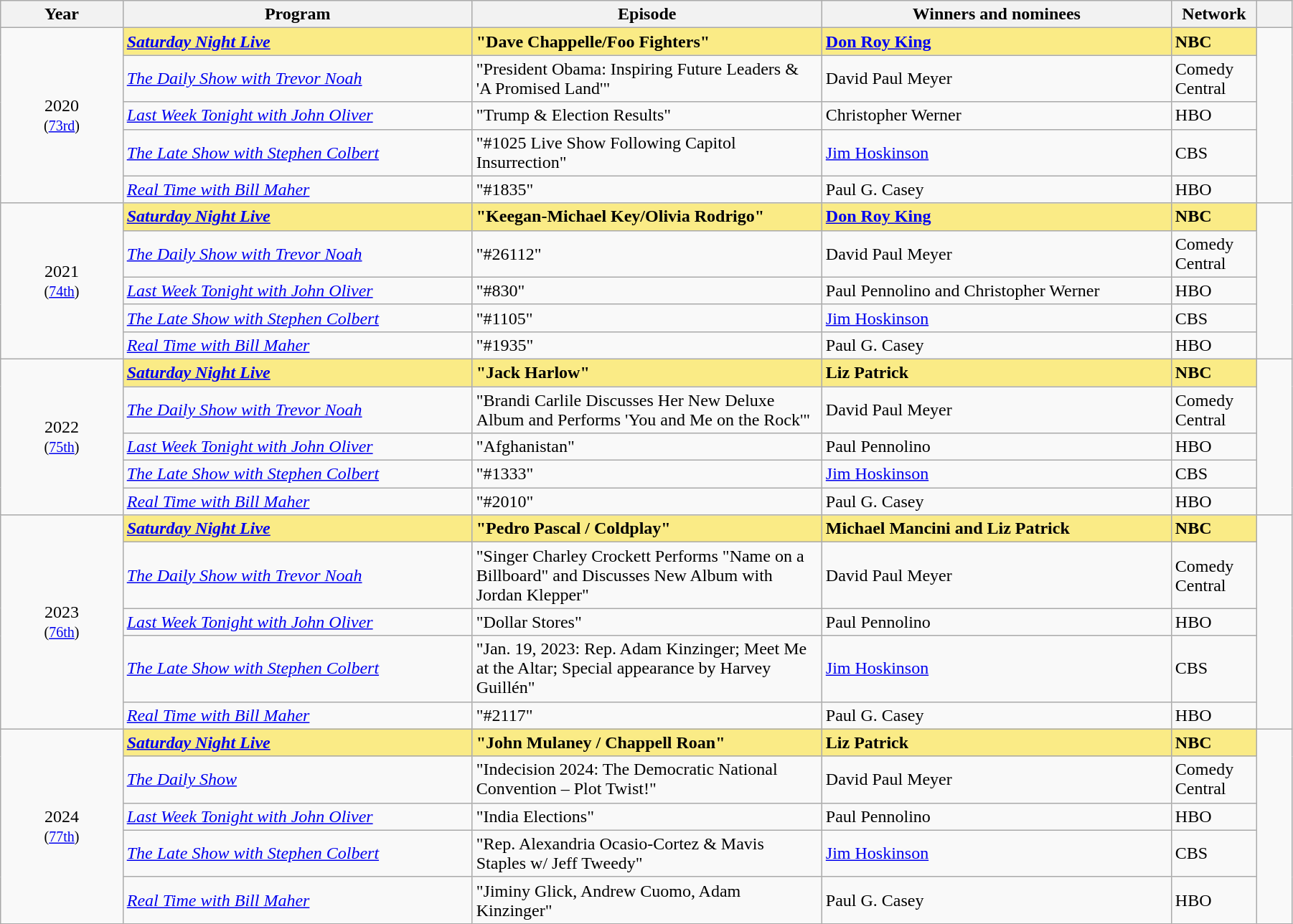<table class="wikitable" width="95%" cellpadding="5">
<tr>
<th width="7%">Year</th>
<th width="20%">Program</th>
<th width="20%">Episode</th>
<th width="20%">Winners and nominees</th>
<th width="3%">Network</th>
<th width="2%"></th>
</tr>
<tr>
<td rowspan="5" style="text-align:center;">2020<br><small>(<a href='#'>73rd</a>)</small></td>
<td style="background:#FAEB86;"><strong><em><a href='#'>Saturday Night Live</a></em></strong></td>
<td style="background:#FAEB86;"><strong>"Dave Chappelle/Foo Fighters"</strong></td>
<td style="background:#FAEB86;"><strong><a href='#'>Don Roy King</a></strong></td>
<td style="background:#FAEB86;"><strong>NBC</strong></td>
<td rowspan="5" style="text-align:center;"></td>
</tr>
<tr>
<td><em><a href='#'>The Daily Show with Trevor Noah</a></em></td>
<td>"President Obama: Inspiring Future Leaders & 'A Promised Land'"</td>
<td>David Paul Meyer</td>
<td>Comedy Central</td>
</tr>
<tr>
<td><em><a href='#'>Last Week Tonight with John Oliver</a></em></td>
<td>"Trump & Election Results"</td>
<td>Christopher Werner</td>
<td>HBO</td>
</tr>
<tr>
<td><em><a href='#'>The Late Show with Stephen Colbert</a></em></td>
<td>"#1025 Live Show Following Capitol Insurrection"</td>
<td><a href='#'>Jim Hoskinson</a></td>
<td>CBS</td>
</tr>
<tr>
<td><em><a href='#'>Real Time with Bill Maher</a></em></td>
<td>"#1835"</td>
<td>Paul G. Casey</td>
<td>HBO</td>
</tr>
<tr>
<td rowspan="5" style="text-align:center;">2021<br><small>(<a href='#'>74th</a>)</small></td>
<td style="background:#FAEB86;"><strong><em><a href='#'>Saturday Night Live</a></em></strong></td>
<td style="background:#FAEB86;"><strong> "Keegan-Michael Key/Olivia Rodrigo"</strong></td>
<td style="background:#FAEB86;"><strong><a href='#'>Don Roy King</a></strong></td>
<td style="background:#FAEB86;"><strong>NBC</strong></td>
<td rowspan="5" style="text-align:center;"></td>
</tr>
<tr>
<td><em><a href='#'>The Daily Show with Trevor Noah</a></em></td>
<td>"#26112"</td>
<td>David Paul Meyer</td>
<td>Comedy Central</td>
</tr>
<tr>
<td><em><a href='#'>Last Week Tonight with John Oliver</a></em></td>
<td>"#830"</td>
<td>Paul Pennolino and Christopher Werner</td>
<td>HBO</td>
</tr>
<tr>
<td><em><a href='#'>The Late Show with Stephen Colbert</a></em></td>
<td>"#1105"</td>
<td><a href='#'>Jim Hoskinson</a></td>
<td>CBS</td>
</tr>
<tr>
<td><em><a href='#'>Real Time with Bill Maher</a></em></td>
<td>"#1935"</td>
<td>Paul G. Casey</td>
<td>HBO</td>
</tr>
<tr>
<td rowspan="5" style="text-align:center;">2022<br><small>(<a href='#'>75th</a>)</small></td>
<td style="background:#FAEB86;"><strong><em><a href='#'>Saturday Night Live</a></em></strong></td>
<td style="background:#FAEB86;"><strong>"Jack Harlow"</strong></td>
<td style="background:#FAEB86;"><strong>Liz Patrick</strong></td>
<td style="background:#FAEB86;"><strong>NBC</strong></td>
<td rowspan="5" style="text-align:center;"></td>
</tr>
<tr>
<td><em><a href='#'>The Daily Show with Trevor Noah</a></em></td>
<td>"Brandi Carlile Discusses Her New Deluxe Album and Performs 'You and Me on the Rock'"</td>
<td>David Paul Meyer</td>
<td>Comedy Central</td>
</tr>
<tr>
<td><em><a href='#'>Last Week Tonight with John Oliver</a></em></td>
<td>"Afghanistan"</td>
<td>Paul Pennolino</td>
<td>HBO</td>
</tr>
<tr>
<td><em><a href='#'>The Late Show with Stephen Colbert</a></em></td>
<td>"#1333"</td>
<td><a href='#'>Jim Hoskinson</a></td>
<td>CBS</td>
</tr>
<tr>
<td><em><a href='#'>Real Time with Bill Maher</a></em></td>
<td>"#2010"</td>
<td>Paul G. Casey</td>
<td>HBO</td>
</tr>
<tr>
<td rowspan="5" style="text-align:center;">2023<br><small>(<a href='#'>76th</a>)</small></td>
<td style="background:#FAEB86;"><strong><em><a href='#'>Saturday Night Live</a></em></strong></td>
<td style="background:#FAEB86;"><strong>"Pedro Pascal / Coldplay"</strong></td>
<td style="background:#FAEB86;"><strong>Michael Mancini and Liz Patrick</strong></td>
<td style="background:#FAEB86;"><strong>NBC</strong></td>
<td rowspan="5" style="text-align:center;"></td>
</tr>
<tr>
<td><em><a href='#'>The Daily Show with Trevor Noah</a></em></td>
<td>"Singer Charley Crockett Performs "Name on a Billboard" and Discusses New Album with Jordan Klepper"</td>
<td>David Paul Meyer</td>
<td>Comedy Central</td>
</tr>
<tr>
<td><em><a href='#'>Last Week Tonight with John Oliver</a></em></td>
<td>"Dollar Stores"</td>
<td>Paul Pennolino</td>
<td>HBO</td>
</tr>
<tr>
<td><em><a href='#'>The Late Show with Stephen Colbert</a></em></td>
<td>"Jan. 19, 2023: Rep. Adam Kinzinger; Meet Me at the Altar; Special appearance by Harvey Guillén"</td>
<td><a href='#'>Jim Hoskinson</a></td>
<td>CBS</td>
</tr>
<tr>
<td><em><a href='#'>Real Time with Bill Maher</a></em></td>
<td>"#2117"</td>
<td>Paul G. Casey</td>
<td>HBO</td>
</tr>
<tr>
<td rowspan="5" style="text-align:center;">2024<br><small>(<a href='#'>77th</a>)</small></td>
<td style="background:#FAEB86;"><strong><em><a href='#'>Saturday Night Live</a></em></strong></td>
<td style="background:#FAEB86;"><strong>"John Mulaney / Chappell Roan"</strong></td>
<td style="background:#FAEB86;"><strong>Liz Patrick</strong></td>
<td style="background:#FAEB86;"><strong>NBC</strong></td>
<td rowspan="5" style="text-align:center;"></td>
</tr>
<tr>
<td><em><a href='#'>The Daily Show</a></em></td>
<td>"Indecision 2024: The Democratic National Convention – Plot Twist!"</td>
<td>David Paul Meyer</td>
<td>Comedy Central</td>
</tr>
<tr>
<td><em><a href='#'>Last Week Tonight with John Oliver</a></em></td>
<td>"India Elections"</td>
<td>Paul Pennolino</td>
<td>HBO</td>
</tr>
<tr>
<td><em><a href='#'>The Late Show with Stephen Colbert</a></em></td>
<td>"Rep. Alexandria Ocasio‑Cortez & Mavis Staples w/ Jeff Tweedy"</td>
<td><a href='#'>Jim Hoskinson</a></td>
<td>CBS</td>
</tr>
<tr>
<td><em><a href='#'>Real Time with Bill Maher</a></em></td>
<td>"Jiminy Glick, Andrew Cuomo, Adam Kinzinger"</td>
<td>Paul G. Casey</td>
<td>HBO</td>
</tr>
</table>
